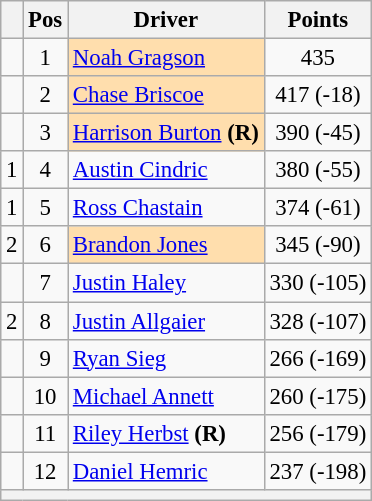<table class="wikitable" style="font-size: 95%;">
<tr>
<th></th>
<th>Pos</th>
<th>Driver</th>
<th>Points</th>
</tr>
<tr>
<td align="left"></td>
<td style="text-align:center;">1</td>
<td style="background:#FFDEAD;"><a href='#'>Noah Gragson</a></td>
<td style="text-align:center;">435</td>
</tr>
<tr>
<td align="left"></td>
<td style="text-align:center;">2</td>
<td style="background:#FFDEAD;"><a href='#'>Chase Briscoe</a></td>
<td style="text-align:center;">417 (-18)</td>
</tr>
<tr>
<td align="left"></td>
<td style="text-align:center;">3</td>
<td style="background:#FFDEAD;"><a href='#'>Harrison Burton</a> <strong>(R)</strong></td>
<td style="text-align:center;">390 (-45)</td>
</tr>
<tr>
<td align="left"> 1</td>
<td style="text-align:center;">4</td>
<td><a href='#'>Austin Cindric</a></td>
<td style="text-align:center;">380 (-55)</td>
</tr>
<tr>
<td align="left"> 1</td>
<td style="text-align:center;">5</td>
<td><a href='#'>Ross Chastain</a></td>
<td style="text-align:center;">374 (-61)</td>
</tr>
<tr>
<td align="left"> 2</td>
<td style="text-align:center;">6</td>
<td style="background:#FFDEAD;"><a href='#'>Brandon Jones</a></td>
<td style="text-align:center;">345 (-90)</td>
</tr>
<tr>
<td align="left"></td>
<td style="text-align:center;">7</td>
<td><a href='#'>Justin Haley</a></td>
<td style="text-align:center;">330 (-105)</td>
</tr>
<tr>
<td align="left"> 2</td>
<td style="text-align:center;">8</td>
<td><a href='#'>Justin Allgaier</a></td>
<td style="text-align:center;">328 (-107)</td>
</tr>
<tr>
<td align="left"></td>
<td style="text-align:center;">9</td>
<td><a href='#'>Ryan Sieg</a></td>
<td style="text-align:center;">266 (-169)</td>
</tr>
<tr>
<td align="left"></td>
<td style="text-align:center;">10</td>
<td><a href='#'>Michael Annett</a></td>
<td style="text-align:center;">260 (-175)</td>
</tr>
<tr>
<td align="left"></td>
<td style="text-align:center;">11</td>
<td><a href='#'>Riley Herbst</a> <strong>(R)</strong></td>
<td style="text-align:center;">256 (-179)</td>
</tr>
<tr>
<td align="left"></td>
<td style="text-align:center;">12</td>
<td><a href='#'>Daniel Hemric</a></td>
<td style="text-align:center;">237 (-198)</td>
</tr>
<tr class="sortbottom">
<th colspan="4"></th>
</tr>
</table>
